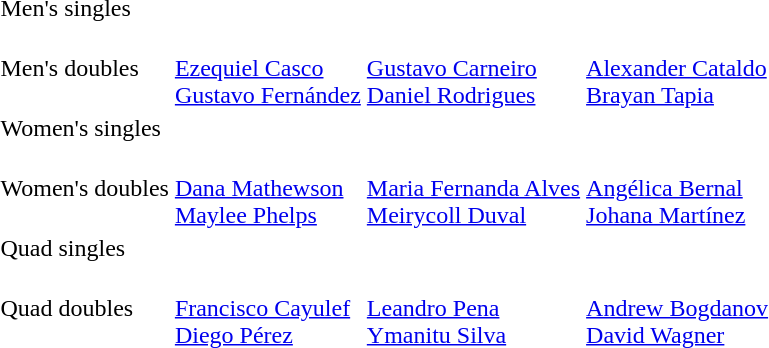<table>
<tr>
<td>Men's singles<br></td>
<td></td>
<td></td>
<td></td>
</tr>
<tr>
<td>Men's doubles<br></td>
<td><br><a href='#'>Ezequiel Casco</a><br><a href='#'>Gustavo Fernández</a></td>
<td><br><a href='#'>Gustavo Carneiro</a><br><a href='#'>Daniel Rodrigues</a></td>
<td><br><a href='#'>Alexander Cataldo</a><br><a href='#'>Brayan Tapia</a></td>
</tr>
<tr>
<td>Women's singles<br></td>
<td></td>
<td></td>
<td></td>
</tr>
<tr>
<td>Women's doubles<br></td>
<td><br><a href='#'>Dana Mathewson</a><br><a href='#'>Maylee Phelps</a></td>
<td><br><a href='#'>Maria Fernanda Alves</a><br><a href='#'>Meirycoll Duval</a></td>
<td><br><a href='#'>Angélica Bernal</a><br><a href='#'>Johana Martínez</a></td>
</tr>
<tr>
<td>Quad singles<br></td>
<td></td>
<td></td>
<td></td>
</tr>
<tr>
<td>Quad doubles<br></td>
<td><br><a href='#'>Francisco Cayulef</a><br><a href='#'>Diego Pérez</a></td>
<td><br><a href='#'>Leandro Pena</a><br><a href='#'>Ymanitu Silva</a></td>
<td><br><a href='#'>Andrew Bogdanov</a><br><a href='#'>David Wagner</a></td>
</tr>
</table>
